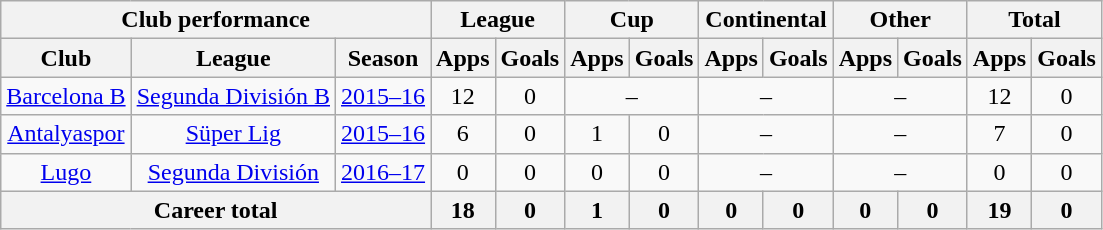<table class="wikitable" style="text-align: center">
<tr>
<th Colspan="3">Club performance</th>
<th Colspan="2">League</th>
<th Colspan="2">Cup</th>
<th Colspan="2">Continental</th>
<th Colspan="2">Other</th>
<th Colspan="3">Total</th>
</tr>
<tr>
<th>Club</th>
<th>League</th>
<th>Season</th>
<th>Apps</th>
<th>Goals</th>
<th>Apps</th>
<th>Goals</th>
<th>Apps</th>
<th>Goals</th>
<th>Apps</th>
<th>Goals</th>
<th>Apps</th>
<th>Goals</th>
</tr>
<tr>
<td valign="center"><a href='#'>Barcelona B</a></td>
<td><a href='#'>Segunda División B</a></td>
<td><a href='#'>2015–16</a></td>
<td>12</td>
<td>0</td>
<td colspan="2">–</td>
<td colspan="2">–</td>
<td colspan="2">–</td>
<td>12</td>
<td>0</td>
</tr>
<tr>
<td valign="center"><a href='#'>Antalyaspor</a></td>
<td><a href='#'>Süper Lig</a></td>
<td><a href='#'>2015–16</a></td>
<td>6</td>
<td>0</td>
<td>1</td>
<td>0</td>
<td colspan="2">–</td>
<td colspan="2">–</td>
<td>7</td>
<td>0</td>
</tr>
<tr>
<td valign="center"><a href='#'>Lugo</a></td>
<td><a href='#'>Segunda División</a></td>
<td><a href='#'>2016–17</a></td>
<td>0</td>
<td>0</td>
<td>0</td>
<td>0</td>
<td colspan="2">–</td>
<td colspan="2">–</td>
<td>0</td>
<td>0</td>
</tr>
<tr>
<th colspan="3">Career total</th>
<th>18</th>
<th>0</th>
<th>1</th>
<th>0</th>
<th>0</th>
<th>0</th>
<th>0</th>
<th>0</th>
<th>19</th>
<th>0</th>
</tr>
</table>
